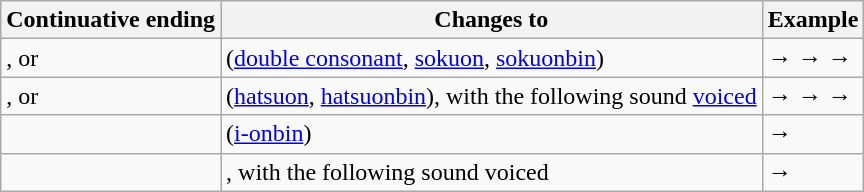<table class="wikitable">
<tr>
<th>Continuative ending</th>
<th>Changes to</th>
<th>Example</th>
</tr>
<tr>
<td>,  or </td>
<td> (<a href='#'>double consonant</a>, <a href='#'>sokuon</a>, <a href='#'>sokuonbin</a>)</td>
<td> →  →  → </td>
</tr>
<tr>
<td>,  or </td>
<td> (<a href='#'>hatsuon</a>, <a href='#'>hatsuonbin</a>), with the following  sound <a href='#'>voiced</a></td>
<td> →  →  → </td>
</tr>
<tr>
<td></td>
<td> (<a href='#'>i-onbin</a>)</td>
<td> → </td>
</tr>
<tr>
<td></td>
<td>, with the following  sound voiced</td>
<td> → </td>
</tr>
</table>
